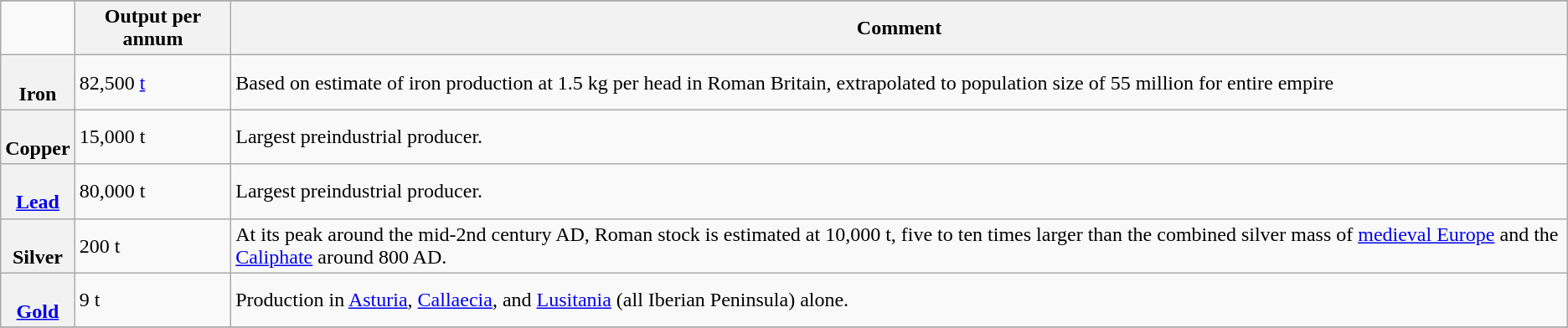<table class="wikitable" border="1">
<tr>
</tr>
<tr>
<td></td>
<th>Output per annum</th>
<th>Comment</th>
</tr>
<tr>
<th><br>Iron</th>
<td>82,500 <a href='#'>t</a></td>
<td>Based on estimate of iron production at 1.5 kg per head in Roman Britain, extrapolated to population size of 55 million for entire empire</td>
</tr>
<tr>
<th><br>Copper</th>
<td>15,000 t</td>
<td>Largest preindustrial producer.</td>
</tr>
<tr>
<th><br><a href='#'>Lead</a></th>
<td>80,000 t</td>
<td>Largest preindustrial producer.</td>
</tr>
<tr>
<th><br>Silver</th>
<td>200 t</td>
<td>At its peak around the mid-2nd century AD, Roman stock is estimated at 10,000 t, five to ten times larger than the combined silver mass of <a href='#'>medieval Europe</a> and the <a href='#'>Caliphate</a> around 800 AD.</td>
</tr>
<tr>
<th><br><a href='#'>Gold</a></th>
<td>9 t</td>
<td>Production in <a href='#'>Asturia</a>, <a href='#'>Callaecia</a>, and <a href='#'>Lusitania</a> (all Iberian Peninsula) alone. </td>
</tr>
<tr>
</tr>
</table>
